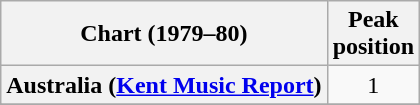<table class="wikitable sortable plainrowheaders" style="text-align:center">
<tr>
<th scope="col">Chart (1979–80)</th>
<th scope="col">Peak<br>position</th>
</tr>
<tr>
<th scope="row">Australia (<a href='#'>Kent Music Report</a>)</th>
<td>1</td>
</tr>
<tr>
</tr>
<tr>
</tr>
<tr>
</tr>
<tr>
</tr>
<tr>
</tr>
<tr>
</tr>
</table>
